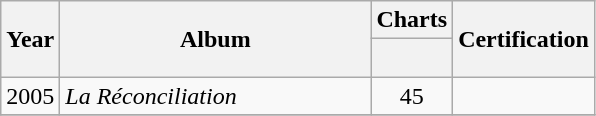<table class="wikitable">
<tr>
<th align="center" rowspan="2" width="10">Year</th>
<th align="center" rowspan="2" width="200">Album</th>
<th align="center" colspan="1">Charts</th>
<th align="center" rowspan="2" width="50">Certification</th>
</tr>
<tr>
<th width="20"><br></th>
</tr>
<tr>
<td align="center">2005</td>
<td><em>La Réconciliation</em> <br></td>
<td align="center">45</td>
<td align="center"></td>
</tr>
<tr>
</tr>
</table>
